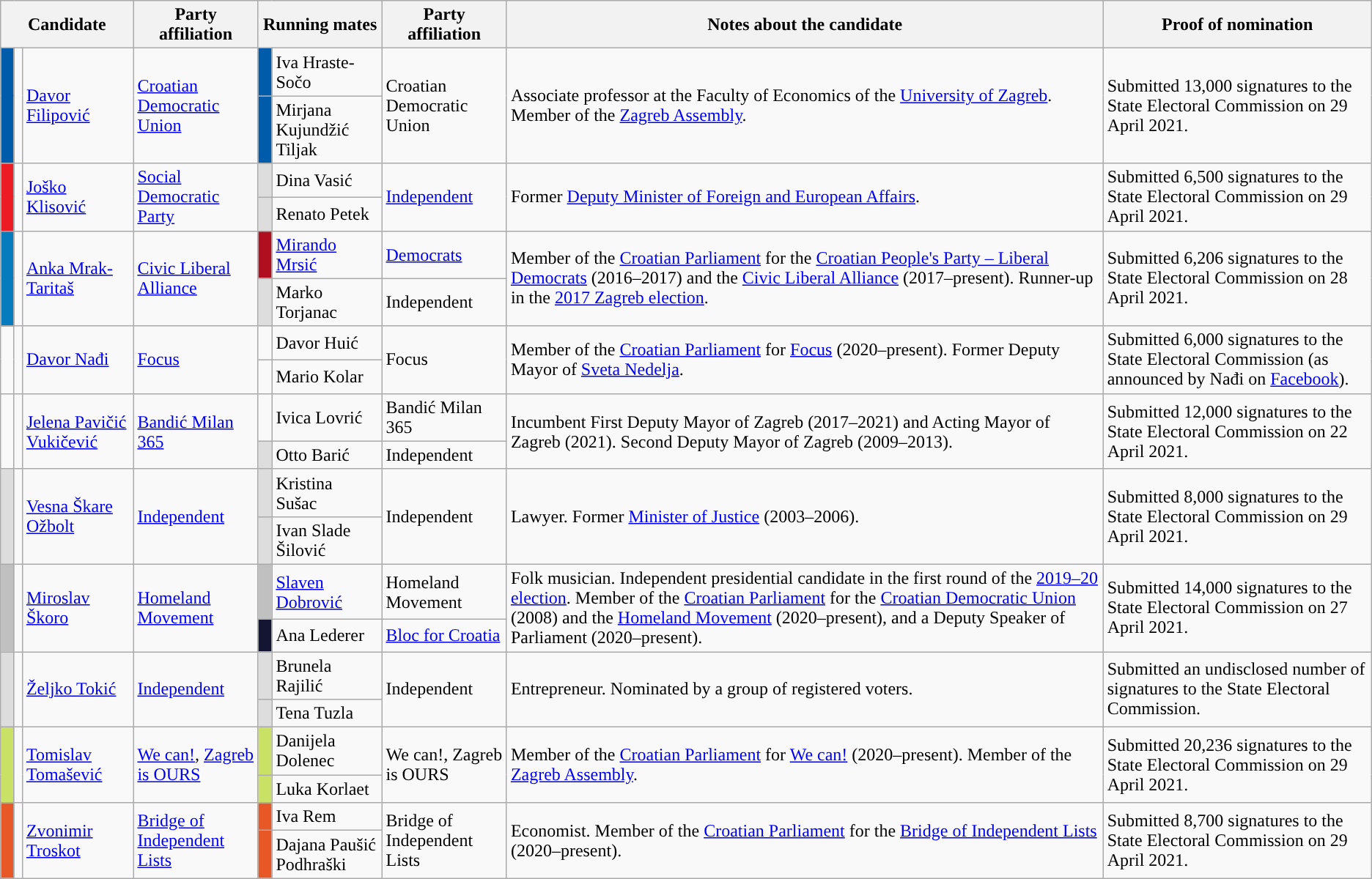<table class="wikitable">
<tr>
<th colspan=3>Candidate</th>
<th>Party affiliation</th>
<th colspan=2>Running mates</th>
<th>Party affiliation</th>
<th>Notes about the candidate</th>
<th>Proof of nomination</th>
</tr>
<tr>
<td rowspan=2 width=5px style="background:#005BAA;"></td>
<td rowspan=2></td>
<td rowspan=2><a href='#'>Davor Filipović</a></td>
<td rowspan=2><a href='#'>Croatian Democratic Union</a></td>
<td width=5px style="background:#005BAA;"></td>
<td>Iva Hraste-Sočo</td>
<td rowspan=2>Croatian Democratic Union</td>
<td rowspan=2>Associate professor at the Faculty of Economics of the <a href='#'>University of Zagreb</a>. Member of the <a href='#'>Zagreb Assembly</a>.</td>
<td rowspan=2>Submitted 13,000 signatures to the State Electoral Commission on 29 April 2021.</td>
</tr>
<tr>
<td width=5px style="background:#005BAA;"></td>
<td>Mirjana Kujundžić Tiljak</td>
</tr>
<tr>
<td rowspan=2 width=5px style="background:#ED1C24;"></td>
<td rowspan=2></td>
<td rowspan=2><a href='#'>Joško Klisović</a></td>
<td rowspan=2><a href='#'>Social Democratic Party</a></td>
<td width=5px style="background:#DDDDDD;"></td>
<td>Dina Vasić</td>
<td rowspan=2><a href='#'>Independent</a></td>
<td rowspan=2>Former <a href='#'>Deputy Minister of Foreign and European Affairs</a>.</td>
<td rowspan=2>Submitted 6,500 signatures to the State Electoral Commission on 29 April 2021.</td>
</tr>
<tr>
<td width=5px style="background:#DDDDDD;"></td>
<td>Renato Petek</td>
</tr>
<tr>
<td rowspan=2 width=5px style="background:#067CBF;"></td>
<td rowspan=2></td>
<td rowspan=2><a href='#'>Anka Mrak-Taritaš</a></td>
<td rowspan=2><a href='#'>Civic Liberal Alliance</a></td>
<td width=5px style="background:#B00F1F;"></td>
<td><a href='#'>Mirando Mrsić</a></td>
<td><a href='#'>Democrats</a></td>
<td rowspan=2>Member of the <a href='#'>Croatian Parliament</a> for the <a href='#'>Croatian People's Party – Liberal Democrats</a> (2016–2017) and the <a href='#'>Civic Liberal Alliance</a> (2017–present). Runner-up in the <a href='#'>2017 Zagreb election</a>.</td>
<td rowspan=2>Submitted 6,206 signatures to the State Electoral Commission on 28 April 2021.</td>
</tr>
<tr>
<td width=5px style="background:#DDDDDD;"></td>
<td>Marko Torjanac</td>
<td>Independent</td>
</tr>
<tr>
<td rowspan=2 width=5px style="background:"></td>
<td rowspan=2></td>
<td rowspan=2><a href='#'>Davor Nađi</a></td>
<td rowspan=2><a href='#'>Focus</a></td>
<td width=5px style="color:inherit;background:"></td>
<td>Davor Huić</td>
<td rowspan=2>Focus</td>
<td rowspan=2>Member of the <a href='#'>Croatian Parliament</a> for <a href='#'>Focus</a> (2020–present). Former Deputy Mayor of <a href='#'>Sveta Nedelja</a>.</td>
<td rowspan=2>Submitted 6,000 signatures to the State Electoral Commission (as announced by Nađi on <a href='#'>Facebook</a>).</td>
</tr>
<tr>
<td width=5px style="color:inherit;background:"></td>
<td>Mario Kolar</td>
</tr>
<tr>
<td rowspan=2 width=5px style="background:"></td>
<td rowspan=2></td>
<td rowspan=2><a href='#'>Jelena Pavičić Vukičević</a></td>
<td rowspan=2><a href='#'>Bandić Milan 365</a></td>
<td width=5px style="color:inherit;background:"></td>
<td>Ivica Lovrić</td>
<td>Bandić Milan 365</td>
<td rowspan=2>Incumbent First Deputy Mayor of Zagreb (2017–2021) and Acting Mayor of Zagreb (2021). Second Deputy Mayor of Zagreb (2009–2013).</td>
<td rowspan=2>Submitted 12,000 signatures to the State Electoral Commission on 22 April 2021.</td>
</tr>
<tr>
<td width=5px style="background:#DDDDDD;"></td>
<td>Otto Barić</td>
<td>Independent</td>
</tr>
<tr>
<td rowspan=2 width=5px style="background:#DDDDDD;"></td>
<td rowspan=2></td>
<td rowspan=2><a href='#'>Vesna Škare Ožbolt</a></td>
<td rowspan=2><a href='#'>Independent</a></td>
<td width=5px style="background:#DDDDDD;"></td>
<td>Kristina Sušac</td>
<td rowspan=2>Independent</td>
<td rowspan=2>Lawyer. Former <a href='#'>Minister of Justice</a> (2003–2006).</td>
<td rowspan=2>Submitted 8,000 signatures to the State Electoral Commission on 29 April 2021.</td>
</tr>
<tr>
<td width=5px style="background:#DDDDDD;"></td>
<td>Ivan Slade Šilović</td>
</tr>
<tr>
<td rowspan=2 width=5px style="background:#c0c0c0;"></td>
<td rowspan=2></td>
<td rowspan=2><a href='#'>Miroslav Škoro</a></td>
<td rowspan=2><a href='#'>Homeland Movement</a></td>
<td width=5px style="background:#c0c0c0;"></td>
<td><a href='#'>Slaven Dobrović</a></td>
<td>Homeland Movement</td>
<td rowspan=2>Folk musician. Independent presidential candidate in the first round of the <a href='#'>2019–20 election</a>. Member of the <a href='#'>Croatian Parliament</a> for the <a href='#'>Croatian Democratic Union</a> (2008) and the <a href='#'>Homeland Movement</a> (2020–present), and a Deputy Speaker of Parliament (2020–present).</td>
<td rowspan=2>Submitted 14,000 signatures to the State Electoral Commission on 27 April 2021.</td>
</tr>
<tr>
<td width=5px style="background:#141433;"></td>
<td>Ana Lederer</td>
<td><a href='#'>Bloc for Croatia</a></td>
</tr>
<tr>
<td rowspan=2 width=5px style="background:#DDDDDD;"></td>
<td rowspan=2></td>
<td rowspan=2><a href='#'>Željko Tokić</a></td>
<td rowspan=2><a href='#'>Independent</a></td>
<td width=5px style="background:#DDDDDD;"></td>
<td>Brunela Rajilić</td>
<td rowspan=2>Independent</td>
<td rowspan=2>Entrepreneur. Nominated by a group of registered voters.</td>
<td rowspan=2>Submitted an undisclosed number of signatures to the State Electoral Commission.</td>
</tr>
<tr>
<td width=5px style="background:#DDDDDD;"></td>
<td>Tena Tuzla</td>
</tr>
<tr>
<td rowspan=2 width=5px style="background:#C9E265;"></td>
<td rowspan=2></td>
<td rowspan=2><a href='#'>Tomislav Tomašević</a></td>
<td rowspan=2><a href='#'>We can!</a>, <a href='#'>Zagreb is OURS</a></td>
<td width=5px style="background:#C9E265;"></td>
<td>Danijela Dolenec</td>
<td rowspan=2>We can!, Zagreb is OURS</td>
<td rowspan=2>Member of the <a href='#'>Croatian Parliament</a> for <a href='#'>We can!</a> (2020–present). Member of the <a href='#'>Zagreb Assembly</a>.</td>
<td rowspan=2>Submitted 20,236 signatures to the State Electoral Commission on 29 April 2021.</td>
</tr>
<tr>
<td width=5px style="background:#C9E265;"></td>
<td>Luka Korlaet</td>
</tr>
<tr>
<td rowspan=2 width=5px style="background:#E85726;"></td>
<td rowspan=2></td>
<td rowspan=2><a href='#'>Zvonimir Troskot</a></td>
<td rowspan=2><a href='#'>Bridge of Independent Lists</a></td>
<td width=5px style="background:#E85726;"></td>
<td>Iva Rem</td>
<td rowspan=2>Bridge of Independent Lists</td>
<td rowspan=2>Economist. Member of the <a href='#'>Croatian Parliament</a> for the <a href='#'>Bridge of Independent Lists</a> (2020–present).</td>
<td rowspan=2>Submitted 8,700 signatures to the State Electoral Commission on 29 April 2021.</td>
</tr>
<tr>
<td width=5px style="background:#E85726;"></td>
<td>Dajana Paušić Podhraški</td>
</tr>
</table>
